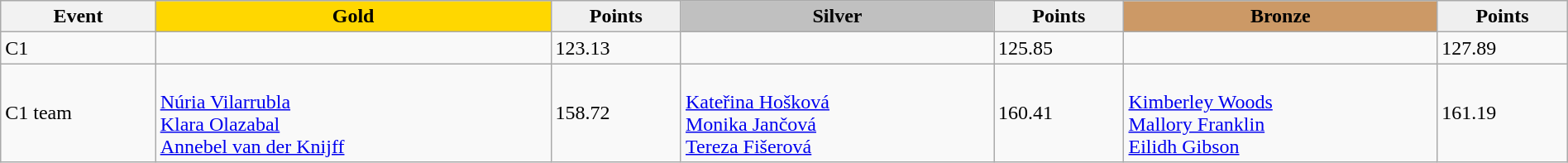<table class="wikitable" width=100%>
<tr>
<th>Event</th>
<td align=center bgcolor="gold"><strong>Gold</strong></td>
<td align=center bgcolor="EFEFEF"><strong>Points</strong></td>
<td align=center bgcolor="silver"><strong>Silver</strong></td>
<td align=center bgcolor="EFEFEF"><strong>Points</strong></td>
<td align=center bgcolor="CC9966"><strong>Bronze</strong></td>
<td align=center bgcolor="EFEFEF"><strong>Points</strong></td>
</tr>
<tr>
<td>C1</td>
<td></td>
<td>123.13</td>
<td></td>
<td>125.85</td>
<td></td>
<td>127.89</td>
</tr>
<tr>
<td>C1 team</td>
<td><br><a href='#'>Núria Vilarrubla</a><br><a href='#'>Klara Olazabal</a><br><a href='#'>Annebel van der Knijff</a></td>
<td>158.72</td>
<td><br><a href='#'>Kateřina Hošková</a><br><a href='#'>Monika Jančová</a><br><a href='#'>Tereza Fišerová</a></td>
<td>160.41</td>
<td><br><a href='#'>Kimberley Woods</a><br><a href='#'>Mallory Franklin</a><br><a href='#'>Eilidh Gibson</a></td>
<td>161.19</td>
</tr>
</table>
